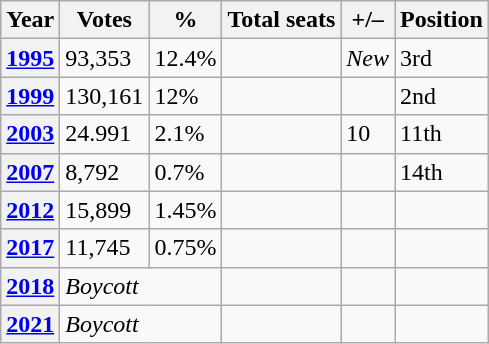<table class="wikitable">
<tr>
<th>Year</th>
<th>Votes</th>
<th>%</th>
<th>Total seats</th>
<th>+/<strong>–</strong></th>
<th>Position</th>
</tr>
<tr>
<th><a href='#'>1995</a></th>
<td>93,353</td>
<td>12.4%</td>
<td></td>
<td><em>New</em></td>
<td>3rd</td>
</tr>
<tr>
<th><a href='#'>1999</a></th>
<td>130,161</td>
<td>12%</td>
<td></td>
<td></td>
<td>2nd</td>
</tr>
<tr>
<th><a href='#'>2003</a></th>
<td>24.991</td>
<td>2.1%</td>
<td></td>
<td>10</td>
<td>11th</td>
</tr>
<tr>
<th><a href='#'>2007</a></th>
<td>8,792</td>
<td>0.7%</td>
<td></td>
<td></td>
<td>14th</td>
</tr>
<tr>
<th><a href='#'>2012</a></th>
<td>15,899</td>
<td>1.45%</td>
<td></td>
<td></td>
<td></td>
</tr>
<tr>
<th><a href='#'>2017</a></th>
<td>11,745</td>
<td>0.75%</td>
<td></td>
<td></td>
<td></td>
</tr>
<tr>
<th><a href='#'>2018</a></th>
<td colspan="2"><em>Boycott</em></td>
<td></td>
<td></td>
<td></td>
</tr>
<tr>
<th><a href='#'>2021</a></th>
<td colspan="2"><em>Boycott</em></td>
<td></td>
<td></td>
<td></td>
</tr>
</table>
